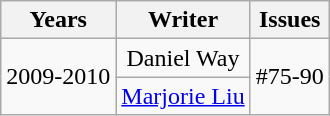<table class="wikitable">
<tr>
<th>Years</th>
<th>Writer</th>
<th>Issues</th>
</tr>
<tr>
<td align="center" rowspan="2">2009-2010</td>
<td align="center">Daniel Way</td>
<td align="center" rowspan="2">#75-90</td>
</tr>
<tr>
<td align="center"><a href='#'>Marjorie Liu</a></td>
</tr>
</table>
